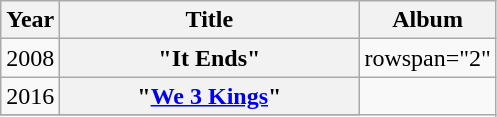<table class="wikitable plainrowheaders" style="text-align:center;">
<tr>
<th scope="col">Year</th>
<th scope="col" style="width:12em;">Title</th>
<th scope="col">Album</th>
</tr>
<tr>
<td>2008</td>
<th scope="row">"It Ends"</th>
<td>rowspan="2" </td>
</tr>
<tr>
<td>2016</td>
<th scope="row">"<a href='#'>We 3 Kings</a>"</th>
</tr>
<tr>
</tr>
</table>
